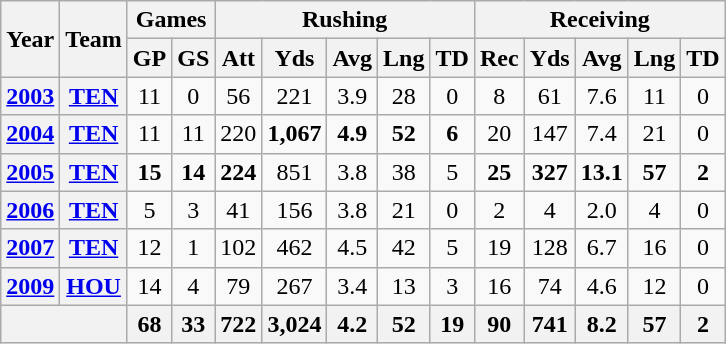<table class="wikitable" style="text-align:center;">
<tr>
<th rowspan="2">Year</th>
<th rowspan="2">Team</th>
<th colspan="2">Games</th>
<th colspan="5">Rushing</th>
<th colspan="5">Receiving</th>
</tr>
<tr>
<th>GP</th>
<th>GS</th>
<th>Att</th>
<th>Yds</th>
<th>Avg</th>
<th>Lng</th>
<th>TD</th>
<th>Rec</th>
<th>Yds</th>
<th>Avg</th>
<th>Lng</th>
<th>TD</th>
</tr>
<tr>
<th><a href='#'>2003</a></th>
<th><a href='#'>TEN</a></th>
<td>11</td>
<td>0</td>
<td>56</td>
<td>221</td>
<td>3.9</td>
<td>28</td>
<td>0</td>
<td>8</td>
<td>61</td>
<td>7.6</td>
<td>11</td>
<td>0</td>
</tr>
<tr>
<th><a href='#'>2004</a></th>
<th><a href='#'>TEN</a></th>
<td>11</td>
<td>11</td>
<td>220</td>
<td><strong>1,067</strong></td>
<td><strong>4.9</strong></td>
<td><strong>52</strong></td>
<td><strong>6</strong></td>
<td>20</td>
<td>147</td>
<td>7.4</td>
<td>21</td>
<td>0</td>
</tr>
<tr>
<th><a href='#'>2005</a></th>
<th><a href='#'>TEN</a></th>
<td><strong>15</strong></td>
<td><strong>14</strong></td>
<td><strong>224</strong></td>
<td>851</td>
<td>3.8</td>
<td>38</td>
<td>5</td>
<td><strong>25</strong></td>
<td><strong>327</strong></td>
<td><strong>13.1</strong></td>
<td><strong>57</strong></td>
<td><strong>2</strong></td>
</tr>
<tr>
<th><a href='#'>2006</a></th>
<th><a href='#'>TEN</a></th>
<td>5</td>
<td>3</td>
<td>41</td>
<td>156</td>
<td>3.8</td>
<td>21</td>
<td>0</td>
<td>2</td>
<td>4</td>
<td>2.0</td>
<td>4</td>
<td>0</td>
</tr>
<tr>
<th><a href='#'>2007</a></th>
<th><a href='#'>TEN</a></th>
<td>12</td>
<td>1</td>
<td>102</td>
<td>462</td>
<td>4.5</td>
<td>42</td>
<td>5</td>
<td>19</td>
<td>128</td>
<td>6.7</td>
<td>16</td>
<td>0</td>
</tr>
<tr>
<th><a href='#'>2009</a></th>
<th><a href='#'>HOU</a></th>
<td>14</td>
<td>4</td>
<td>79</td>
<td>267</td>
<td>3.4</td>
<td>13</td>
<td>3</td>
<td>16</td>
<td>74</td>
<td>4.6</td>
<td>12</td>
<td>0</td>
</tr>
<tr>
<th colspan="2"></th>
<th>68</th>
<th>33</th>
<th>722</th>
<th>3,024</th>
<th>4.2</th>
<th>52</th>
<th>19</th>
<th>90</th>
<th>741</th>
<th>8.2</th>
<th>57</th>
<th>2</th>
</tr>
</table>
